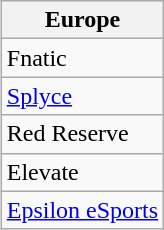<table class="wikitable" style="display: inline-table; margin-left: 25px;">
<tr>
<th>Europe</th>
</tr>
<tr>
<td>Fnatic</td>
</tr>
<tr>
<td><a href='#'>Splyce</a></td>
</tr>
<tr>
<td>Red Reserve</td>
</tr>
<tr>
<td>Elevate</td>
</tr>
<tr>
<td><a href='#'>Epsilon eSports</a></td>
</tr>
</table>
